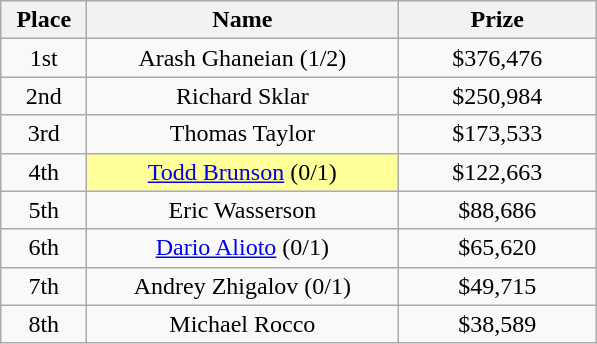<table class="wikitable">
<tr>
<th width="50">Place</th>
<th width="200">Name</th>
<th width="125">Prize</th>
</tr>
<tr>
<td align=center>1st</td>
<td align=center> Arash Ghaneian (1/2)</td>
<td align=center>$376,476</td>
</tr>
<tr>
<td align=center>2nd</td>
<td align=center> Richard Sklar</td>
<td align=center>$250,984</td>
</tr>
<tr>
<td align=center>3rd</td>
<td align=center> Thomas Taylor</td>
<td align=center>$173,533</td>
</tr>
<tr>
<td align=center>4th</td>
<td align=center style=background-color:#FFFF99> <a href='#'>Todd Brunson</a> (0/1)</td>
<td align=center>$122,663</td>
</tr>
<tr>
<td align=center>5th</td>
<td align=center> Eric Wasserson</td>
<td align=center>$88,686</td>
</tr>
<tr>
<td align=center>6th</td>
<td align=center> <a href='#'>Dario Alioto</a> (0/1)</td>
<td align=center>$65,620</td>
</tr>
<tr>
<td align=center>7th</td>
<td align=center> Andrey Zhigalov (0/1)</td>
<td align=center>$49,715</td>
</tr>
<tr>
<td align=center>8th</td>
<td align=center> Michael Rocco</td>
<td align=center>$38,589</td>
</tr>
</table>
